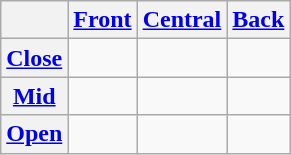<table class="wikitable" style="text-align: center">
<tr>
<th></th>
<th><a href='#'>Front</a></th>
<th><a href='#'>Central</a></th>
<th><a href='#'>Back</a></th>
</tr>
<tr>
<th><a href='#'>Close</a></th>
<td> </td>
<td></td>
<td> </td>
</tr>
<tr>
<th><a href='#'>Mid</a></th>
<td> </td>
<td></td>
<td> </td>
</tr>
<tr>
<th><a href='#'>Open</a></th>
<td></td>
<td> </td>
<td></td>
</tr>
</table>
